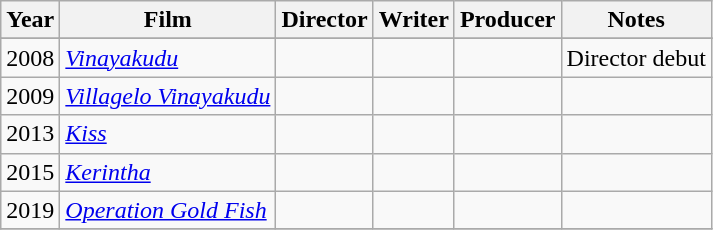<table class="wikitable sortable">
<tr>
<th>Year</th>
<th>Film</th>
<th>Director</th>
<th>Writer</th>
<th>Producer</th>
<th>Notes</th>
</tr>
<tr>
</tr>
<tr>
<td>2008</td>
<td><em><a href='#'>Vinayakudu</a></em></td>
<td></td>
<td></td>
<td></td>
<td>Director debut</td>
</tr>
<tr>
<td>2009</td>
<td><em><a href='#'>Villagelo Vinayakudu</a></em></td>
<td></td>
<td></td>
<td></td>
<td></td>
</tr>
<tr>
<td>2013</td>
<td><em><a href='#'>Kiss</a></em></td>
<td></td>
<td></td>
<td></td>
<td></td>
</tr>
<tr>
<td>2015</td>
<td><em><a href='#'>Kerintha</a></em></td>
<td></td>
<td></td>
<td></td>
<td></td>
</tr>
<tr>
<td>2019</td>
<td><em><a href='#'>Operation Gold Fish</a></em></td>
<td></td>
<td></td>
<td></td>
<td></td>
</tr>
<tr>
</tr>
</table>
